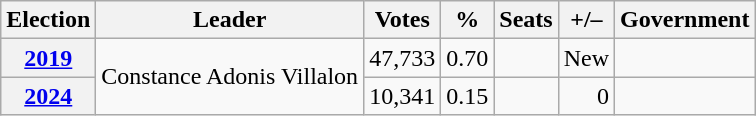<table class="wikitable" style="text-align:right;">
<tr>
<th>Election</th>
<th>Leader</th>
<th>Votes</th>
<th>%</th>
<th>Seats</th>
<th>+/–</th>
<th>Government</th>
</tr>
<tr>
<th><a href='#'>2019</a></th>
<td rowspan=2>Constance Adonis Villalon</td>
<td>47,733</td>
<td>0.70</td>
<td></td>
<td>New</td>
<td></td>
</tr>
<tr>
<th><a href='#'>2024</a></th>
<td>10,341</td>
<td>0.15</td>
<td></td>
<td> 0</td>
<td></td>
</tr>
</table>
